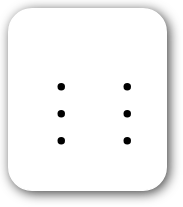<table style="border-radius:1em; box-shadow:0.1em 0.1em 0.5em rgba(0,0,0,0.75); background:white; border:1px solid white; padding:5px;">
<tr style="vertical-align:top;">
<td><br><ul><li></li><li></li><li></li></ul></td>
<td valign=top><br><ul><li></li><li></li><li></li></ul></td>
<td></td>
</tr>
</table>
